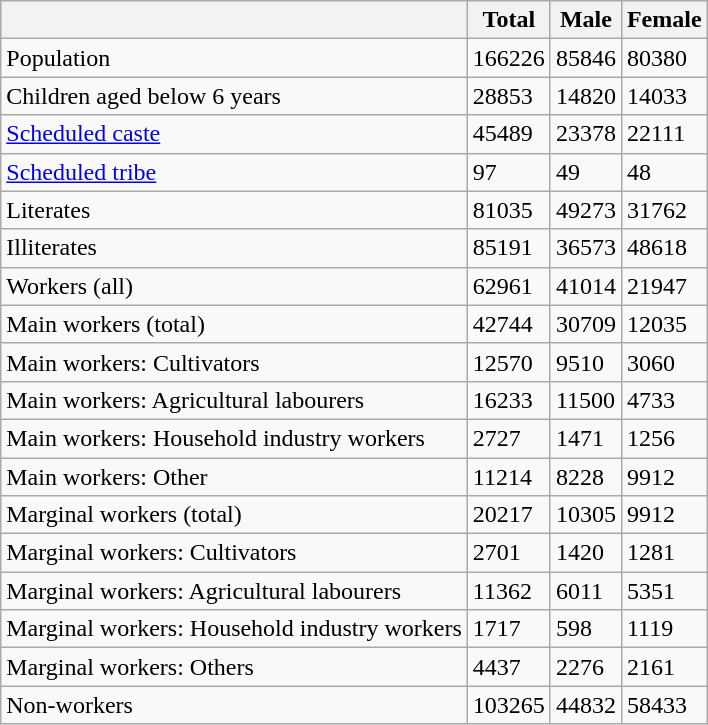<table class="wikitable sortable">
<tr>
<th></th>
<th>Total</th>
<th>Male</th>
<th>Female</th>
</tr>
<tr>
<td>Population</td>
<td>166226</td>
<td>85846</td>
<td>80380</td>
</tr>
<tr>
<td>Children aged below 6 years</td>
<td>28853</td>
<td>14820</td>
<td>14033</td>
</tr>
<tr>
<td><a href='#'>Scheduled caste</a></td>
<td>45489</td>
<td>23378</td>
<td>22111</td>
</tr>
<tr>
<td><a href='#'>Scheduled tribe</a></td>
<td>97</td>
<td>49</td>
<td>48</td>
</tr>
<tr>
<td>Literates</td>
<td>81035</td>
<td>49273</td>
<td>31762</td>
</tr>
<tr>
<td>Illiterates</td>
<td>85191</td>
<td>36573</td>
<td>48618</td>
</tr>
<tr>
<td>Workers (all)</td>
<td>62961</td>
<td>41014</td>
<td>21947</td>
</tr>
<tr>
<td>Main workers (total)</td>
<td>42744</td>
<td>30709</td>
<td>12035</td>
</tr>
<tr>
<td>Main workers: Cultivators</td>
<td>12570</td>
<td>9510</td>
<td>3060</td>
</tr>
<tr>
<td>Main workers: Agricultural labourers</td>
<td>16233</td>
<td>11500</td>
<td>4733</td>
</tr>
<tr>
<td>Main workers: Household industry workers</td>
<td>2727</td>
<td>1471</td>
<td>1256</td>
</tr>
<tr>
<td>Main workers: Other</td>
<td>11214</td>
<td>8228</td>
<td>9912</td>
</tr>
<tr>
<td>Marginal workers (total)</td>
<td>20217</td>
<td>10305</td>
<td>9912</td>
</tr>
<tr>
<td>Marginal workers: Cultivators</td>
<td>2701</td>
<td>1420</td>
<td>1281</td>
</tr>
<tr>
<td>Marginal workers: Agricultural labourers</td>
<td>11362</td>
<td>6011</td>
<td>5351</td>
</tr>
<tr>
<td>Marginal workers: Household industry workers</td>
<td>1717</td>
<td>598</td>
<td>1119</td>
</tr>
<tr>
<td>Marginal workers: Others</td>
<td>4437</td>
<td>2276</td>
<td>2161</td>
</tr>
<tr>
<td>Non-workers</td>
<td>103265</td>
<td>44832</td>
<td>58433</td>
</tr>
</table>
